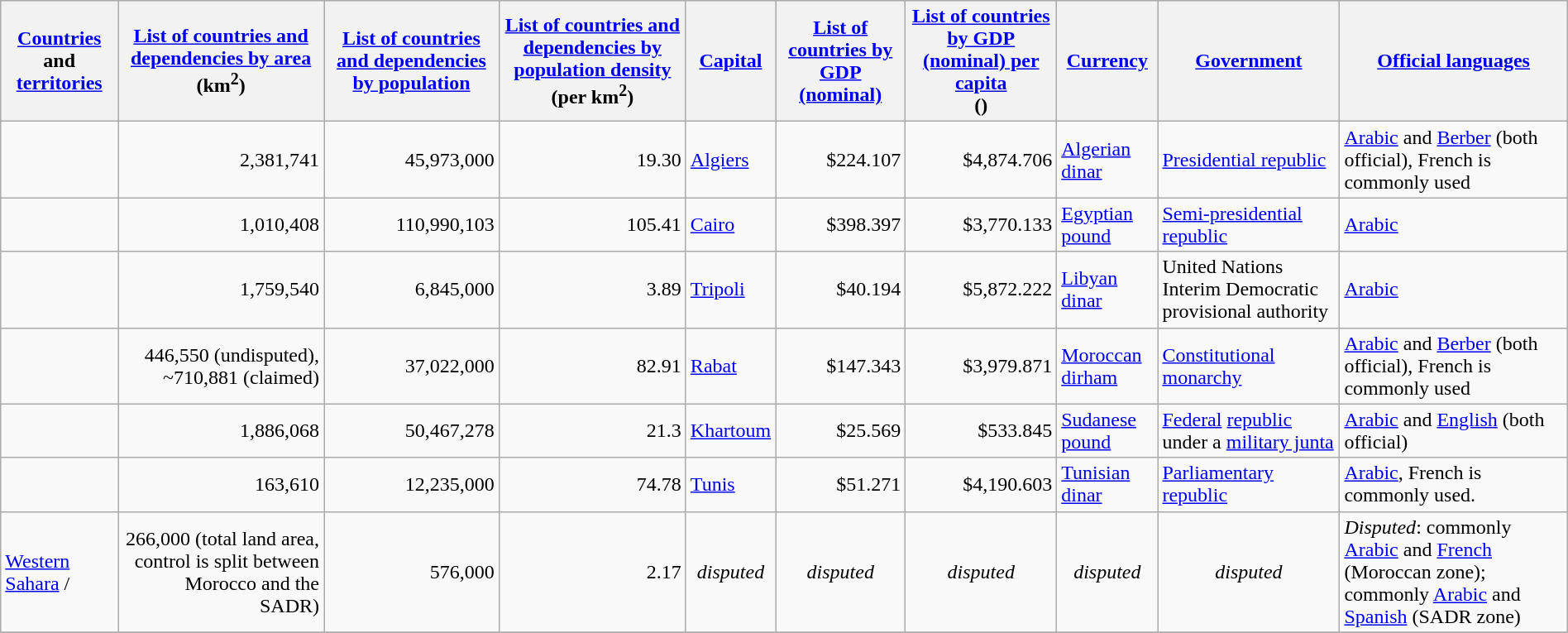<table class="wikitable sortable" style="border:1px solid #aaa; border-collapse:collapse; font-size:100%; width:100%;">
<tr style="background:#ececec;">
<th><a href='#'>Countries</a> and <a href='#'>territories</a></th>
<th><a href='#'>List of countries and dependencies by area</a><br>(km<sup>2</sup>)</th>
<th><a href='#'>List of countries and dependencies by population</a></th>
<th><a href='#'>List of countries and dependencies by population density</a><br>(per km<sup>2</sup>)</th>
<th><a href='#'>Capital</a></th>
<th><a href='#'>List of countries by GDP (nominal)</a><br></th>
<th><a href='#'>List of countries by GDP (nominal) per capita</a><br>()</th>
<th><a href='#'>Currency</a></th>
<th><a href='#'>Government</a></th>
<th><a href='#'>Official languages</a></th>
</tr>
<tr>
<td></td>
<td style="text-align:right;">2,381,741</td>
<td style="text-align:right;">45,973,000</td>
<td style="text-align:right;">19.30</td>
<td><a href='#'>Algiers</a></td>
<td style="text-align:right;">$224.107</td>
<td style="text-align:right;">$4,874.706</td>
<td><a href='#'>Algerian dinar</a></td>
<td><a href='#'>Presidential republic</a></td>
<td><a href='#'>Arabic</a> and <a href='#'>Berber</a> (both official), French is commonly used</td>
</tr>
<tr>
<td></td>
<td style="text-align:right;">1,010,408</td>
<td style="text-align:right;">110,990,103</td>
<td style="text-align:right;">105.41</td>
<td><a href='#'>Cairo</a></td>
<td style="text-align:right;">$398.397</td>
<td style="text-align:right;">$3,770.133</td>
<td><a href='#'>Egyptian pound</a></td>
<td><a href='#'>Semi-presidential republic</a></td>
<td><a href='#'>Arabic</a></td>
</tr>
<tr>
<td></td>
<td style="text-align:right;">1,759,540</td>
<td style="text-align:right;">6,845,000</td>
<td style="text-align:right;">3.89</td>
<td><a href='#'>Tripoli</a></td>
<td style="text-align:right;">$40.194</td>
<td style="text-align:right;">$5,872.222</td>
<td><a href='#'>Libyan dinar</a></td>
<td>United Nations Interim Democratic provisional authority</td>
<td><a href='#'>Arabic</a></td>
</tr>
<tr>
<td></td>
<td style="text-align:right;">446,550 (undisputed), ~710,881 (claimed)</td>
<td style="text-align:right;">37,022,000</td>
<td style="text-align:right;">82.91</td>
<td><a href='#'>Rabat</a></td>
<td style="text-align:right;">$147.343</td>
<td style="text-align:right;">$3,979.871</td>
<td><a href='#'>Moroccan dirham</a></td>
<td><a href='#'>Constitutional monarchy</a></td>
<td><a href='#'>Arabic</a> and <a href='#'>Berber</a> (both official), French is commonly used</td>
</tr>
<tr>
<td></td>
<td style="text-align:right;">1,886,068</td>
<td style="text-align:right;">50,467,278</td>
<td style="text-align:right;">21.3</td>
<td><a href='#'>Khartoum</a></td>
<td style="text-align:right;">$25.569</td>
<td style="text-align:right;">$533.845</td>
<td><a href='#'>Sudanese pound</a></td>
<td><a href='#'>Federal</a> <a href='#'>republic</a> under a <a href='#'>military junta</a></td>
<td><a href='#'>Arabic</a> and <a href='#'>English</a> (both official)</td>
</tr>
<tr>
<td></td>
<td style="text-align:right;">163,610</td>
<td style="text-align:right;">12,235,000</td>
<td style="text-align:right;">74.78</td>
<td><a href='#'>Tunis</a></td>
<td style="text-align:right;">$51.271</td>
<td style="text-align:right;">$4,190.603</td>
<td><a href='#'>Tunisian dinar</a></td>
<td><a href='#'>Parliamentary republic</a></td>
<td><a href='#'>Arabic</a>, French is commonly used.</td>
</tr>
<tr>
<td><a href='#'>Western Sahara</a> / </td>
<td style="text-align:right;">266,000 (total land area, control is split between Morocco and the SADR)</td>
<td style="text-align:right;">576,000</td>
<td style="text-align:right;">2.17</td>
<td style="text-align:center;"><em>disputed</em></td>
<td style="text-align:center;"><em>disputed</em></td>
<td style="text-align:center;"><em>disputed</em></td>
<td style="text-align:center;"><em>disputed</em></td>
<td style="text-align:center;"><em>disputed</em></td>
<td><em>Disputed</em>: commonly <a href='#'>Arabic</a> and <a href='#'>French</a> (Moroccan zone); commonly <a href='#'>Arabic</a> and <a href='#'>Spanish</a> (SADR zone)</td>
</tr>
<tr>
</tr>
</table>
